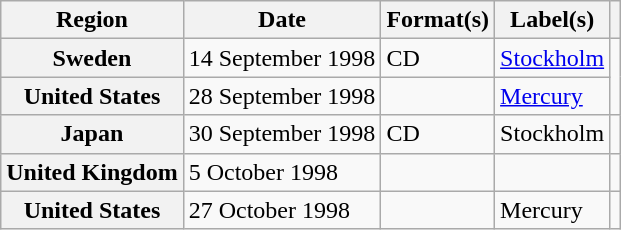<table class="wikitable plainrowheaders">
<tr>
<th scope="col">Region</th>
<th scope="col">Date</th>
<th scope="col">Format(s)</th>
<th scope="col">Label(s)</th>
<th scope="col"></th>
</tr>
<tr>
<th scope="row">Sweden</th>
<td>14 September 1998</td>
<td>CD</td>
<td><a href='#'>Stockholm</a></td>
<td align="center" rowspan="2"></td>
</tr>
<tr>
<th scope="row">United States</th>
<td>28 September 1998</td>
<td></td>
<td><a href='#'>Mercury</a></td>
</tr>
<tr>
<th scope="row">Japan</th>
<td>30 September 1998</td>
<td>CD</td>
<td>Stockholm</td>
<td align="center"></td>
</tr>
<tr>
<th scope="row">United Kingdom</th>
<td>5 October 1998</td>
<td></td>
<td></td>
<td align="center"></td>
</tr>
<tr>
<th scope="row">United States</th>
<td>27 October 1998</td>
<td></td>
<td>Mercury</td>
<td align="center"></td>
</tr>
</table>
